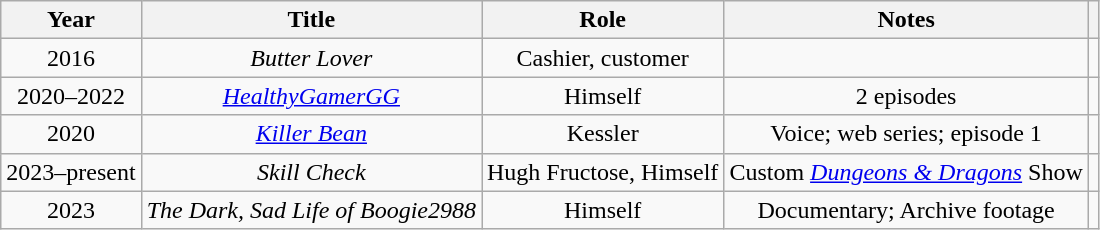<table class="wikitable" style="text-align:center;">
<tr>
<th>Year</th>
<th>Title</th>
<th>Role</th>
<th class="unsortable">Notes</th>
<th></th>
</tr>
<tr>
<td>2016</td>
<td><em>Butter Lover</em></td>
<td>Cashier, customer</td>
<td></td>
<td></td>
</tr>
<tr>
<td>2020–2022</td>
<td><em><a href='#'>HealthyGamerGG</a></em></td>
<td>Himself</td>
<td>2 episodes</td>
<td style="text-align:center;"></td>
</tr>
<tr>
<td>2020</td>
<td><em><a href='#'>Killer Bean</a></em></td>
<td>Kessler</td>
<td>Voice; web series; episode 1</td>
<td></td>
</tr>
<tr>
<td>2023–present</td>
<td><em>Skill Check</em></td>
<td>Hugh Fructose, Himself</td>
<td>Custom <em><a href='#'>Dungeons & Dragons</a></em> Show</td>
<td></td>
</tr>
<tr>
<td>2023</td>
<td><em>The Dark, Sad Life of Boogie2988</em></td>
<td>Himself</td>
<td>Documentary; Archive footage</td>
<td></td>
</tr>
</table>
